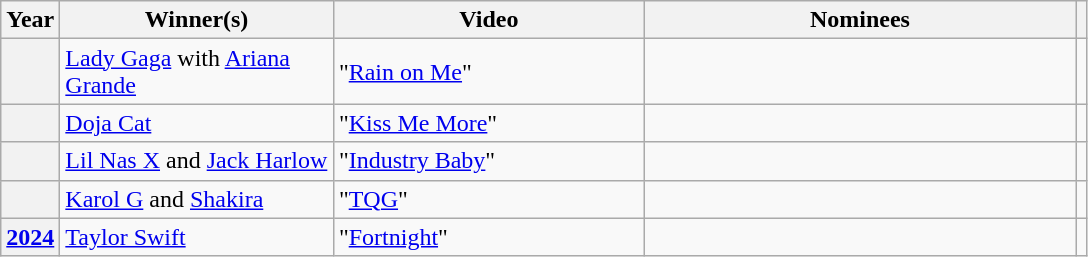<table class="wikitable sortable">
<tr>
<th scope="col">Year</th>
<th scope="col" style="width:175px;">Winner(s)</th>
<th scope="col" style="width:200px;">Video</th>
<th scope="col" style="width:280px;">Nominees</th>
<th scope="col" class="unsortable"></th>
</tr>
<tr>
<th scope="row"></th>
<td><a href='#'>Lady Gaga</a> with <a href='#'>Ariana Grande</a></td>
<td>"<a href='#'>Rain on Me</a>"</td>
<td></td>
<td align="center"></td>
</tr>
<tr>
<th scope="row"></th>
<td><a href='#'>Doja Cat</a> </td>
<td>"<a href='#'>Kiss Me More</a>"</td>
<td></td>
<td align="center"></td>
</tr>
<tr>
<th scope="row"></th>
<td><a href='#'>Lil Nas X</a> and <a href='#'>Jack Harlow</a></td>
<td>"<a href='#'>Industry Baby</a>"</td>
<td></td>
<td align="center"></td>
</tr>
<tr>
<th scope="row"></th>
<td><a href='#'>Karol G</a> and <a href='#'>Shakira</a></td>
<td>"<a href='#'>TQG</a>"</td>
<td></td>
<td align="center"></td>
</tr>
<tr>
<th><a href='#'>2024</a></th>
<td><a href='#'>Taylor Swift</a> </td>
<td>"<a href='#'>Fortnight</a>"</td>
<td></td>
<td align="center"></td>
</tr>
</table>
